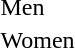<table>
<tr>
<td>Men</td>
<td></td>
<td></td>
<td></td>
</tr>
<tr>
<td>Women</td>
<td></td>
<td></td>
<td></td>
</tr>
</table>
